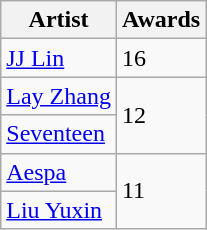<table class="wikitable">
<tr>
<th>Artist</th>
<th>Awards</th>
</tr>
<tr>
<td><a href='#'>JJ Lin</a></td>
<td>16</td>
</tr>
<tr>
<td><a href='#'>Lay Zhang</a></td>
<td rowspan="2">12</td>
</tr>
<tr>
<td><a href='#'>Seventeen</a></td>
</tr>
<tr>
<td><a href='#'>Aespa</a></td>
<td rowspan="2">11</td>
</tr>
<tr>
<td><a href='#'>Liu Yuxin</a></td>
</tr>
</table>
